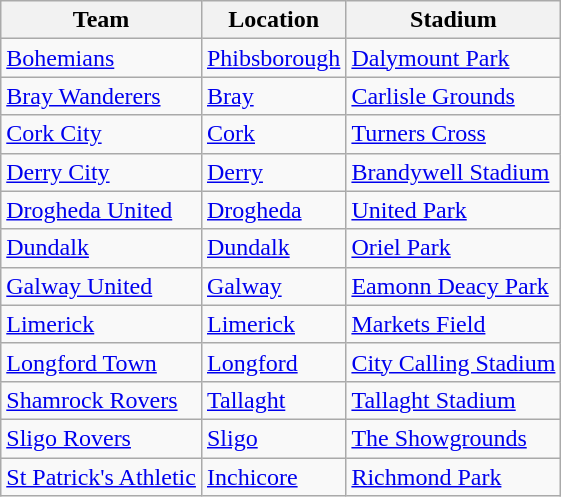<table class="wikitable sortable">
<tr>
<th>Team</th>
<th>Location</th>
<th>Stadium</th>
</tr>
<tr>
<td><a href='#'>Bohemians</a></td>
<td><a href='#'>Phibsborough</a></td>
<td><a href='#'>Dalymount Park</a></td>
</tr>
<tr>
<td><a href='#'>Bray Wanderers</a></td>
<td><a href='#'>Bray</a></td>
<td><a href='#'>Carlisle Grounds</a></td>
</tr>
<tr>
<td><a href='#'>Cork City</a></td>
<td><a href='#'>Cork</a></td>
<td><a href='#'>Turners Cross</a></td>
</tr>
<tr>
<td><a href='#'>Derry City</a></td>
<td><a href='#'>Derry</a></td>
<td><a href='#'>Brandywell Stadium</a></td>
</tr>
<tr>
<td><a href='#'>Drogheda United</a></td>
<td><a href='#'>Drogheda</a></td>
<td><a href='#'>United Park</a></td>
</tr>
<tr>
<td><a href='#'>Dundalk</a></td>
<td><a href='#'>Dundalk</a></td>
<td><a href='#'>Oriel Park</a></td>
</tr>
<tr>
<td><a href='#'>Galway United</a></td>
<td><a href='#'>Galway</a></td>
<td><a href='#'>Eamonn Deacy Park</a></td>
</tr>
<tr>
<td><a href='#'>Limerick</a></td>
<td><a href='#'>Limerick</a></td>
<td><a href='#'>Markets Field</a></td>
</tr>
<tr>
<td><a href='#'>Longford Town</a></td>
<td><a href='#'>Longford</a></td>
<td><a href='#'>City Calling Stadium</a></td>
</tr>
<tr>
<td><a href='#'>Shamrock Rovers</a></td>
<td><a href='#'>Tallaght</a></td>
<td><a href='#'>Tallaght Stadium</a></td>
</tr>
<tr>
<td><a href='#'>Sligo Rovers</a></td>
<td><a href='#'>Sligo</a></td>
<td><a href='#'>The Showgrounds</a></td>
</tr>
<tr>
<td><a href='#'>St Patrick's Athletic</a></td>
<td><a href='#'>Inchicore</a></td>
<td><a href='#'>Richmond Park</a></td>
</tr>
</table>
